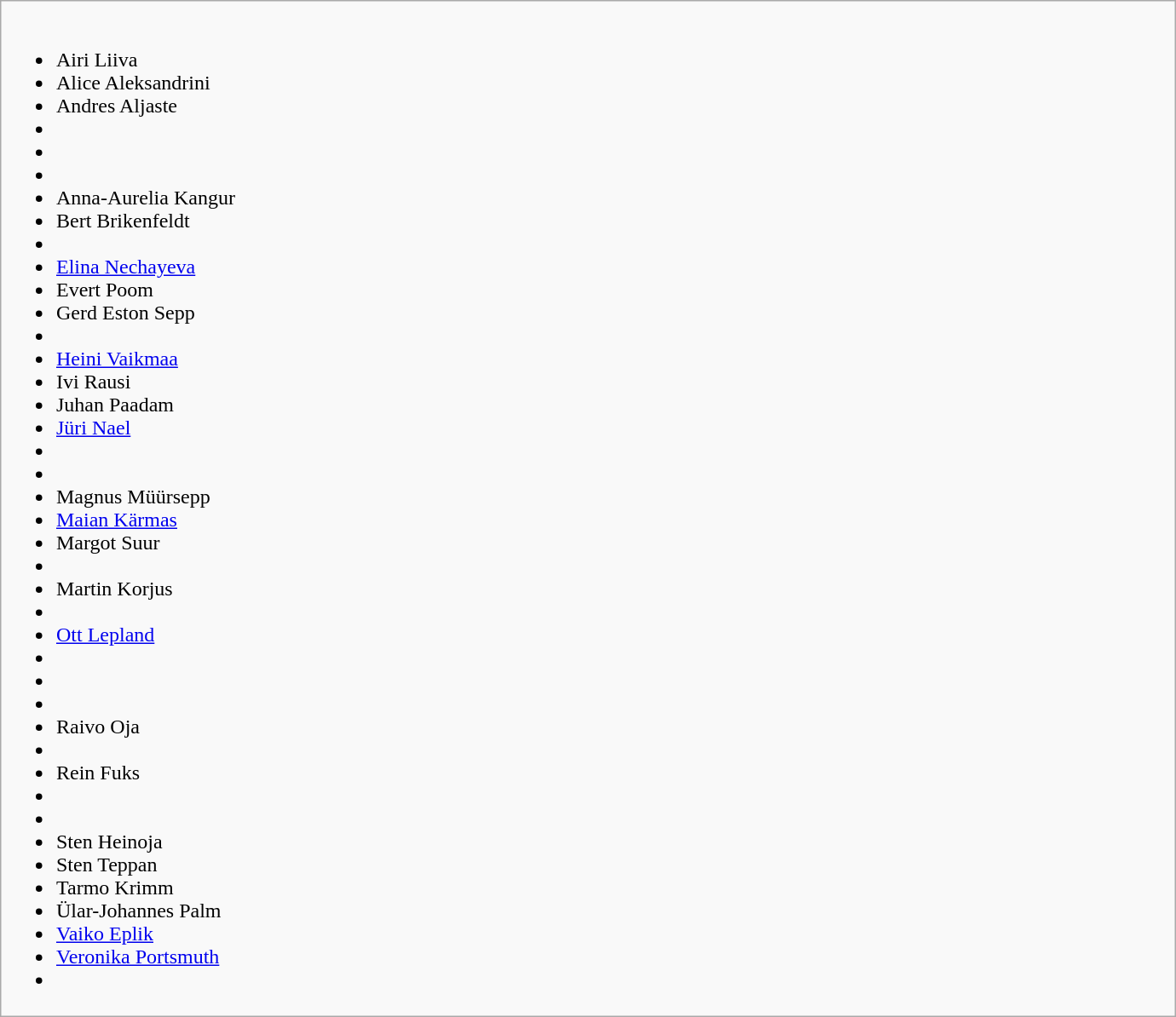<table class="wikitable collapsible" style="margin: 1em auto 1em auto">
<tr>
<td style="width:57em"><br><ul><li>Airi Liiva</li><li>Alice Aleksandrini</li><li>Andres Aljaste</li><li></li><li></li><li></li><li>Anna-Aurelia Kangur</li><li>Bert Brikenfeldt</li><li></li><li><a href='#'>Elina Nechayeva</a></li><li>Evert Poom</li><li>Gerd Eston Sepp</li><li></li><li><a href='#'>Heini Vaikmaa</a></li><li>Ivi Rausi</li><li>Juhan Paadam</li><li><a href='#'>Jüri Nael</a></li><li></li><li></li><li>Magnus Müürsepp</li><li><a href='#'>Maian Kärmas</a></li><li>Margot Suur</li><li></li><li>Martin Korjus</li><li></li><li><a href='#'>Ott Lepland</a></li><li></li><li></li><li></li><li>Raivo Oja</li><li></li><li>Rein Fuks</li><li></li><li></li><li>Sten Heinoja</li><li>Sten Teppan</li><li>Tarmo Krimm</li><li>Ülar-Johannes Palm</li><li><a href='#'>Vaiko Eplik</a></li><li><a href='#'>Veronika Portsmuth</a></li><li></li></ul></td>
</tr>
</table>
